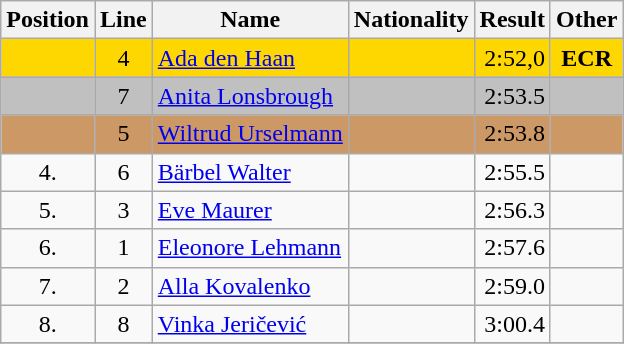<table class="wikitable sortable" style="text-align:center">
<tr>
<th>Position</th>
<th>Line</th>
<th>Name</th>
<th>Nationality</th>
<th>Result</th>
<th>Other</th>
</tr>
<tr bgcolor=gold>
<td></td>
<td>4</td>
<td align=left><a href='#'>Ada den Haan</a></td>
<td align=left></td>
<td align=right>2:52,0</td>
<td><strong>ECR</strong></td>
</tr>
<tr bgcolor=silver>
<td></td>
<td>7</td>
<td align=left><a href='#'>Anita Lonsbrough</a></td>
<td align=left></td>
<td align=right>2:53.5</td>
<td></td>
</tr>
<tr bgcolor=cc9966>
<td></td>
<td>5</td>
<td align=left><a href='#'>Wiltrud Urselmann</a></td>
<td align=left></td>
<td align=right>2:53.8</td>
<td></td>
</tr>
<tr>
<td>4.</td>
<td>6</td>
<td align=left><a href='#'>Bärbel Walter</a></td>
<td align=left></td>
<td align=right>2:55.5</td>
<td></td>
</tr>
<tr>
<td>5.</td>
<td>3</td>
<td align=left><a href='#'>Eve Maurer</a></td>
<td align=left></td>
<td align=right>2:56.3</td>
<td></td>
</tr>
<tr>
<td>6.</td>
<td>1</td>
<td align=left><a href='#'>Eleonore Lehmann</a></td>
<td align=left></td>
<td align=right>2:57.6</td>
<td></td>
</tr>
<tr>
<td>7.</td>
<td>2</td>
<td align=left><a href='#'>Alla Kovalenko</a></td>
<td align=left></td>
<td align=right>2:59.0</td>
<td></td>
</tr>
<tr>
<td>8.</td>
<td>8</td>
<td align=left><a href='#'>Vinka Jeričević</a></td>
<td align=left></td>
<td align=right>3:00.4</td>
<td></td>
</tr>
<tr>
</tr>
</table>
